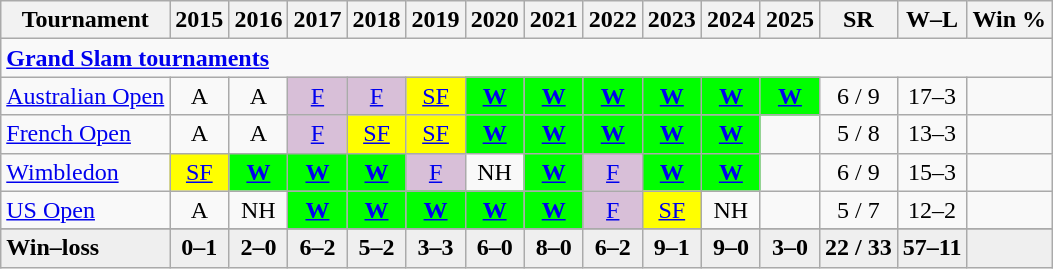<table class=wikitable style=text-align:center>
<tr>
<th>Tournament</th>
<th>2015</th>
<th>2016</th>
<th>2017</th>
<th>2018</th>
<th>2019</th>
<th>2020</th>
<th>2021</th>
<th>2022</th>
<th>2023</th>
<th>2024</th>
<th>2025</th>
<th>SR</th>
<th>W–L</th>
<th>Win %</th>
</tr>
<tr>
<td style="text-align:left;" colspan="15"><a href='#'><strong>Grand Slam tournaments</strong></a></td>
</tr>
<tr>
<td align=left><a href='#'>Australian Open</a></td>
<td>A</td>
<td>A</td>
<td bgcolor="thistle"><a href='#'>F</a></td>
<td bgcolor="thistle"><a href='#'>F</a></td>
<td bgcolor="yellow"><a href='#'>SF</a></td>
<td bgcolor="lime"><a href='#'><strong>W</strong></a></td>
<td bgcolor="lime"><a href='#'><strong>W</strong></a></td>
<td bgcolor="lime"><a href='#'><strong>W</strong></a></td>
<td bgcolor="lime"><a href='#'><strong>W</strong></a></td>
<td bgcolor="lime"><a href='#'><strong>W</strong></a></td>
<td bgcolor="lime"><a href='#'><strong>W</strong></a></td>
<td>6 / 9</td>
<td>17–3</td>
<td></td>
</tr>
<tr>
<td align=left><a href='#'>French Open</a></td>
<td>A</td>
<td>A</td>
<td bgcolor="thistle"><a href='#'>F</a></td>
<td bgcolor="yellow"><a href='#'>SF</a></td>
<td bgcolor="yellow"><a href='#'>SF</a></td>
<td bgcolor="lime"><a href='#'><strong>W</strong></a></td>
<td bgcolor="lime"><a href='#'><strong>W</strong></a></td>
<td bgcolor="lime"><a href='#'><strong>W</strong></a></td>
<td bgcolor="lime"><a href='#'><strong>W</strong></a></td>
<td bgcolor="lime"><a href='#'><strong>W</strong></a></td>
<td></td>
<td>5 / 8</td>
<td>13–3</td>
<td></td>
</tr>
<tr>
<td align=left><a href='#'>Wimbledon</a></td>
<td bgcolor="yellow"><a href='#'>SF</a></td>
<td bgcolor="lime"><a href='#'><strong>W</strong></a></td>
<td bgcolor="lime"><a href='#'><strong>W</strong></a></td>
<td bgcolor="lime"><a href='#'><strong>W</strong></a></td>
<td bgcolor="thistle"><a href='#'>F</a></td>
<td>NH</td>
<td bgcolor="lime"><a href='#'><strong>W</strong></a></td>
<td bgcolor="thistle"><a href='#'>F</a></td>
<td bgcolor="lime"><a href='#'><strong>W</strong></a></td>
<td bgcolor="lime"><a href='#'><strong>W</strong></a></td>
<td></td>
<td>6 / 9</td>
<td>15–3</td>
<td></td>
</tr>
<tr>
<td align=left><a href='#'>US Open</a></td>
<td>A</td>
<td>NH</td>
<td bgcolor="lime"><a href='#'><strong>W</strong></a></td>
<td bgcolor="lime"><a href='#'><strong>W</strong></a></td>
<td bgcolor="lime"><a href='#'><strong>W</strong></a></td>
<td bgcolor="lime"><a href='#'><strong>W</strong></a></td>
<td bgcolor="lime"><a href='#'><strong>W</strong></a></td>
<td bgcolor="thistle"><a href='#'>F</a></td>
<td bgcolor="yellow"><a href='#'>SF</a></td>
<td>NH</td>
<td></td>
<td>5 / 7</td>
<td>12–2</td>
<td></td>
</tr>
<tr>
</tr>
<tr style="font-weight:bold; background:#efefef;">
<td style="text-align:left">Win–loss</td>
<td>0–1</td>
<td>2–0</td>
<td>6–2</td>
<td>5–2</td>
<td>3–3</td>
<td>6–0</td>
<td>8–0</td>
<td>6–2</td>
<td>9–1</td>
<td>9–0</td>
<td>3–0</td>
<td>22 / 33</td>
<td>57–11</td>
<td></td>
</tr>
</table>
